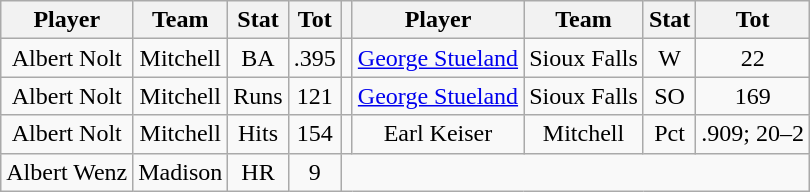<table class="wikitable">
<tr>
<th>Player</th>
<th>Team</th>
<th>Stat</th>
<th>Tot</th>
<th></th>
<th>Player</th>
<th>Team</th>
<th>Stat</th>
<th>Tot</th>
</tr>
<tr align=center>
<td>Albert Nolt</td>
<td>Mitchell</td>
<td>BA</td>
<td>.395</td>
<td></td>
<td><a href='#'>George Stueland</a></td>
<td>Sioux Falls</td>
<td>W</td>
<td>22</td>
</tr>
<tr align=center>
<td>Albert Nolt</td>
<td>Mitchell</td>
<td>Runs</td>
<td>121</td>
<td></td>
<td><a href='#'>George Stueland</a></td>
<td>Sioux Falls</td>
<td>SO</td>
<td>169</td>
</tr>
<tr align=center>
<td>Albert Nolt</td>
<td>Mitchell</td>
<td>Hits</td>
<td>154</td>
<td></td>
<td>Earl Keiser</td>
<td>Mitchell</td>
<td>Pct</td>
<td>.909; 20–2</td>
</tr>
<tr align=center>
<td>Albert Wenz</td>
<td>Madison</td>
<td>HR</td>
<td>9</td>
</tr>
</table>
